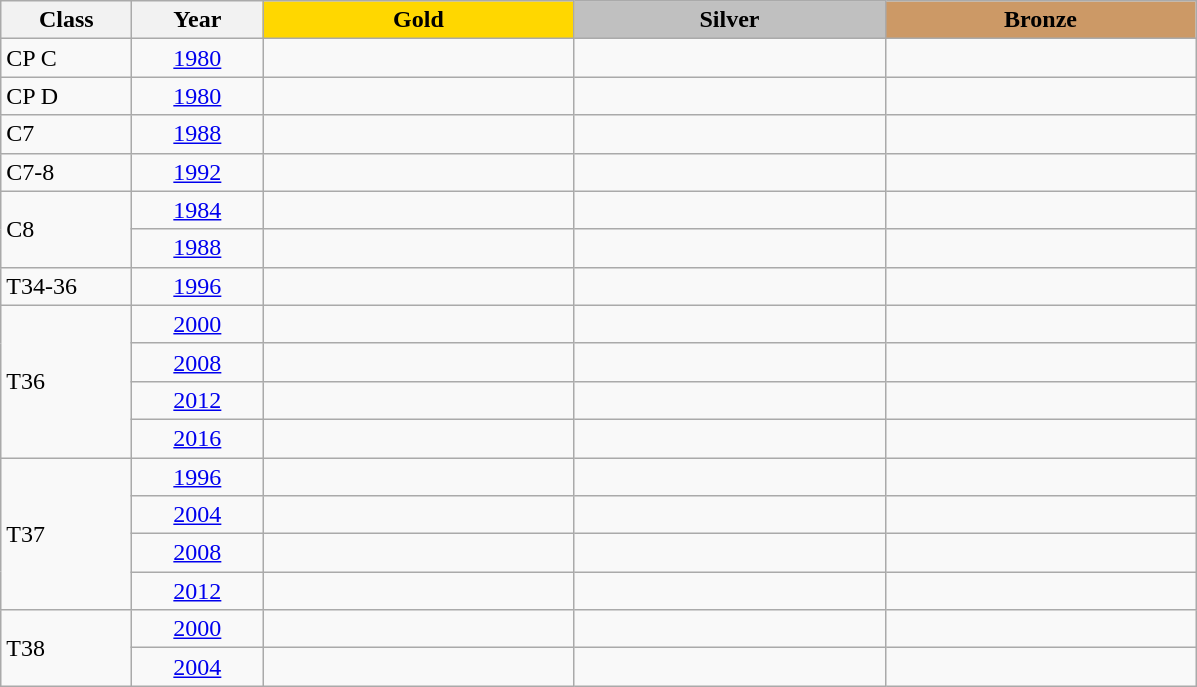<table class="wikitable">
<tr>
<th width=80>Class</th>
<th width=80>Year</th>
<td align=center width=200 bgcolor=gold><strong>Gold</strong></td>
<td align=center width=200 bgcolor=silver><strong>Silver</strong></td>
<td align=center width=200 bgcolor=cc9966><strong>Bronze</strong></td>
</tr>
<tr>
<td>CP C</td>
<td align=center><a href='#'>1980</a></td>
<td></td>
<td></td>
<td></td>
</tr>
<tr>
<td>CP D</td>
<td align=center><a href='#'>1980</a></td>
<td></td>
<td></td>
<td></td>
</tr>
<tr>
<td>C7</td>
<td align=center><a href='#'>1988</a></td>
<td></td>
<td></td>
<td></td>
</tr>
<tr>
<td>C7-8</td>
<td align=center><a href='#'>1992</a></td>
<td></td>
<td></td>
<td></td>
</tr>
<tr>
<td rowspan=2>C8</td>
<td align=center><a href='#'>1984</a></td>
<td></td>
<td></td>
<td></td>
</tr>
<tr>
<td align=center><a href='#'>1988</a></td>
<td></td>
<td></td>
<td></td>
</tr>
<tr>
<td>T34-36</td>
<td align=center><a href='#'>1996</a></td>
<td></td>
<td></td>
<td></td>
</tr>
<tr>
<td rowspan=4>T36</td>
<td align=center><a href='#'>2000</a></td>
<td></td>
<td></td>
<td></td>
</tr>
<tr>
<td align=center><a href='#'>2008</a></td>
<td></td>
<td></td>
<td></td>
</tr>
<tr>
<td align=center><a href='#'>2012</a></td>
<td></td>
<td></td>
<td></td>
</tr>
<tr>
<td align=center><a href='#'>2016</a></td>
<td></td>
<td></td>
<td></td>
</tr>
<tr>
<td rowspan=4>T37</td>
<td align=center><a href='#'>1996</a></td>
<td></td>
<td></td>
<td></td>
</tr>
<tr>
<td align=center><a href='#'>2004</a></td>
<td></td>
<td></td>
<td></td>
</tr>
<tr>
<td align=center><a href='#'>2008</a></td>
<td></td>
<td></td>
<td></td>
</tr>
<tr>
<td align=center><a href='#'>2012</a></td>
<td></td>
<td></td>
<td></td>
</tr>
<tr>
<td rowspan=2>T38</td>
<td align=center><a href='#'>2000</a></td>
<td></td>
<td></td>
<td></td>
</tr>
<tr>
<td align=center><a href='#'>2004</a></td>
<td></td>
<td></td>
<td></td>
</tr>
</table>
